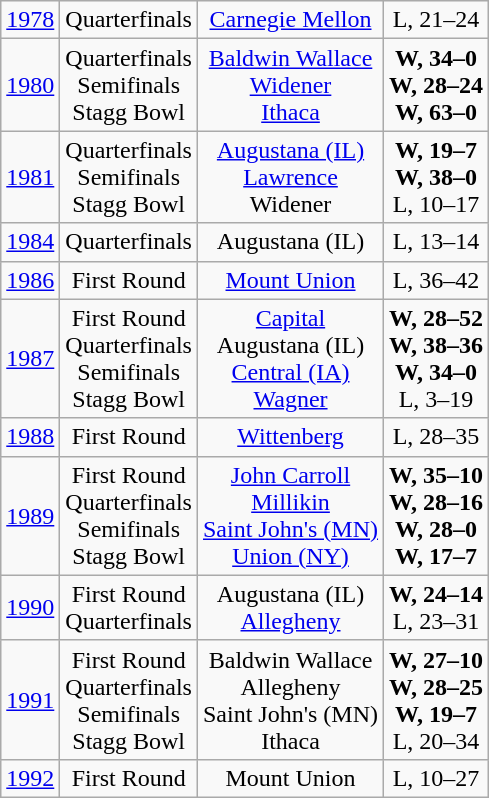<table class="wikitable" style="text-align:center">
<tr align="center">
<td><a href='#'>1978</a></td>
<td>Quarterfinals</td>
<td><a href='#'>Carnegie Mellon</a></td>
<td>L, 21–24</td>
</tr>
<tr align="center">
<td><a href='#'>1980</a></td>
<td>Quarterfinals<br>Semifinals<br>Stagg Bowl</td>
<td><a href='#'>Baldwin Wallace</a><br><a href='#'>Widener</a><br><a href='#'>Ithaca</a></td>
<td><strong>W, 34–0</strong><br><strong>W, 28–24</strong><br><strong>W, 63–0</strong></td>
</tr>
<tr align="center">
<td><a href='#'>1981</a></td>
<td>Quarterfinals<br>Semifinals<br>Stagg Bowl</td>
<td><a href='#'>Augustana (IL)</a><br><a href='#'>Lawrence</a><br>Widener</td>
<td><strong>W, 19–7</strong><br><strong>W, 38–0</strong><br>L, 10–17</td>
</tr>
<tr align="center">
<td><a href='#'>1984</a></td>
<td>Quarterfinals</td>
<td>Augustana (IL)</td>
<td>L, 13–14</td>
</tr>
<tr align="center">
<td><a href='#'>1986</a></td>
<td>First Round</td>
<td><a href='#'>Mount Union</a></td>
<td>L, 36–42</td>
</tr>
<tr align="center">
<td><a href='#'>1987</a></td>
<td>First Round<br>Quarterfinals<br>Semifinals<br>Stagg Bowl</td>
<td><a href='#'>Capital</a><br>Augustana (IL)<br><a href='#'>Central (IA)</a><br><a href='#'>Wagner</a></td>
<td><strong>W, 28–52</strong><br><strong>W, 38–36</strong><br><strong>W, 34–0</strong><br>L, 3–19</td>
</tr>
<tr align="center">
<td><a href='#'>1988</a></td>
<td>First Round</td>
<td><a href='#'>Wittenberg</a></td>
<td>L, 28–35 </td>
</tr>
<tr align="center">
<td><a href='#'>1989</a></td>
<td>First Round<br>Quarterfinals<br>Semifinals<br>Stagg Bowl</td>
<td><a href='#'>John Carroll</a><br><a href='#'>Millikin</a><br><a href='#'>Saint John's (MN)</a><br><a href='#'>Union (NY)</a></td>
<td><strong>W, 35–10</strong><br><strong>W, 28–16</strong><br><strong>W, 28–0</strong><br><strong>W, 17–7</strong></td>
</tr>
<tr align="center">
<td><a href='#'>1990</a></td>
<td>First Round<br>Quarterfinals</td>
<td>Augustana (IL)<br><a href='#'>Allegheny</a></td>
<td><strong>W, 24–14</strong><br>L, 23–31</td>
</tr>
<tr align="center">
<td><a href='#'>1991</a></td>
<td>First Round<br>Quarterfinals<br>Semifinals<br>Stagg Bowl</td>
<td>Baldwin Wallace<br>Allegheny<br>Saint John's (MN)<br>Ithaca</td>
<td><strong>W, 27–10</strong><br><strong>W, 28–25 </strong><br><strong>W, 19–7</strong><br>L, 20–34</td>
</tr>
<tr align="center">
<td><a href='#'>1992</a></td>
<td>First Round</td>
<td>Mount Union</td>
<td>L, 10–27</td>
</tr>
</table>
